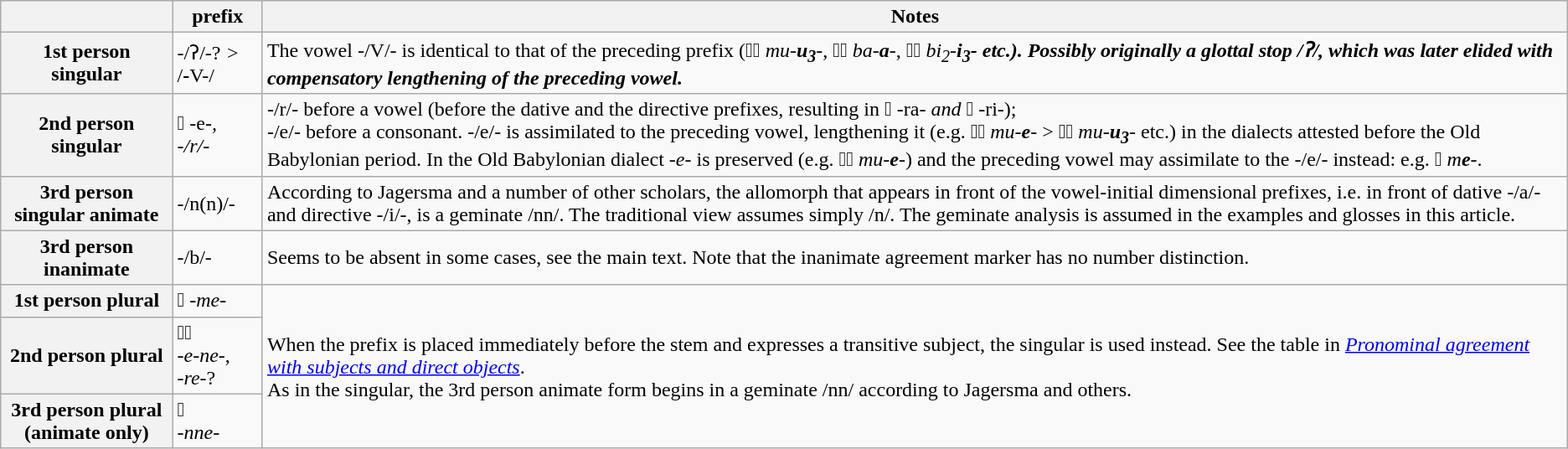<table class="wikitable">
<tr>
<th></th>
<th>prefix</th>
<th>Notes</th>
</tr>
<tr>
<th>1st person singular</th>
<td>-/ʔ/-? <em>></em> /<strong>‑</strong>V-/</td>
<td>The vowel -/V/- is identical to that of the preceding prefix (𒈬𒅇 <em>mu-<strong>u<sub>3</sub></strong>-</em>, 𒁀𒀀 <em>ba-<strong>a</strong>-</em>, 𒉈𒉌 <em>bi<sub>2</sub></em>-<strong><em>i<sub>3</sub><em>-<strong> etc.). Possibly originally a glottal stop /ʔ/, which was later elided with compensatory lengthening of the preceding vowel.</td>
</tr>
<tr>
<th>2nd person singular</th>
<td></em>𒂊 -e-<em>, <br>‑/r/‑</td>
<td>-/r/- before a vowel (before the dative and the directive prefixes, resulting in 𒊏 </em>-ra-<em> and 𒊑 </em></strong>‑</strong>ri-</em>);<br>-/e/- before a consonant. -/e/- is assimilated to the preceding vowel, lengthening it (e.g. 𒈬𒂊 <em>mu-<strong>e</strong>-</em> > 𒈬𒅇 <em>mu-<strong>u<sub>3</sub></strong>-</em> etc.) in the dialects attested before the Old Babylonian period. In the Old Babylonian dialect <em>-e-</em> is preserved (e.g. 𒈬<em>𒂊 mu-<strong>e</strong>-</em>) and the preceding vowel may assimilate to the -/e/- instead: e.g. 𒈨 <em>m<strong>e</strong>-</em>.</td>
</tr>
<tr>
<th>3rd person singular animate</th>
<td>‑/n(n)/-</td>
<td>According to Jagersma and a number of other scholars, the allomorph that appears in front of the vowel-initial dimensional prefixes, i.e. in front of dative -/a/- and directive -/i/-, is a geminate /nn/. The traditional view assumes simply /n/. The geminate analysis is assumed in the examples and glosses in this article.</td>
</tr>
<tr>
<th>3rd person inanimate</th>
<td>‑/b/‑</td>
<td>Seems to be absent in some cases, see the main text. Note that the inanimate agreement marker has no number distinction.</td>
</tr>
<tr>
<th>1st person plural</th>
<td><em>𒈨 -me-</em></td>
<td rowspan="3">When the prefix is placed immediately before the stem and expresses a transitive subject, the singular is used instead. See the table in <a href='#'><em>Pronominal agreement with subjects and direct objects</em></a>.<br>As in the singular, the 3rd person animate form begins in a geminate /nn/ according to Jagersma and others.</td>
</tr>
<tr>
<th>2nd person plural</th>
<td>𒂊𒉈<br><em>‑e‑ne-</em>, <br> <em>-re-</em>?</td>
</tr>
<tr>
<th>3rd person plural<br>(animate only)</th>
<td>𒉈<br> <em>‑nne-</em></td>
</tr>
</table>
